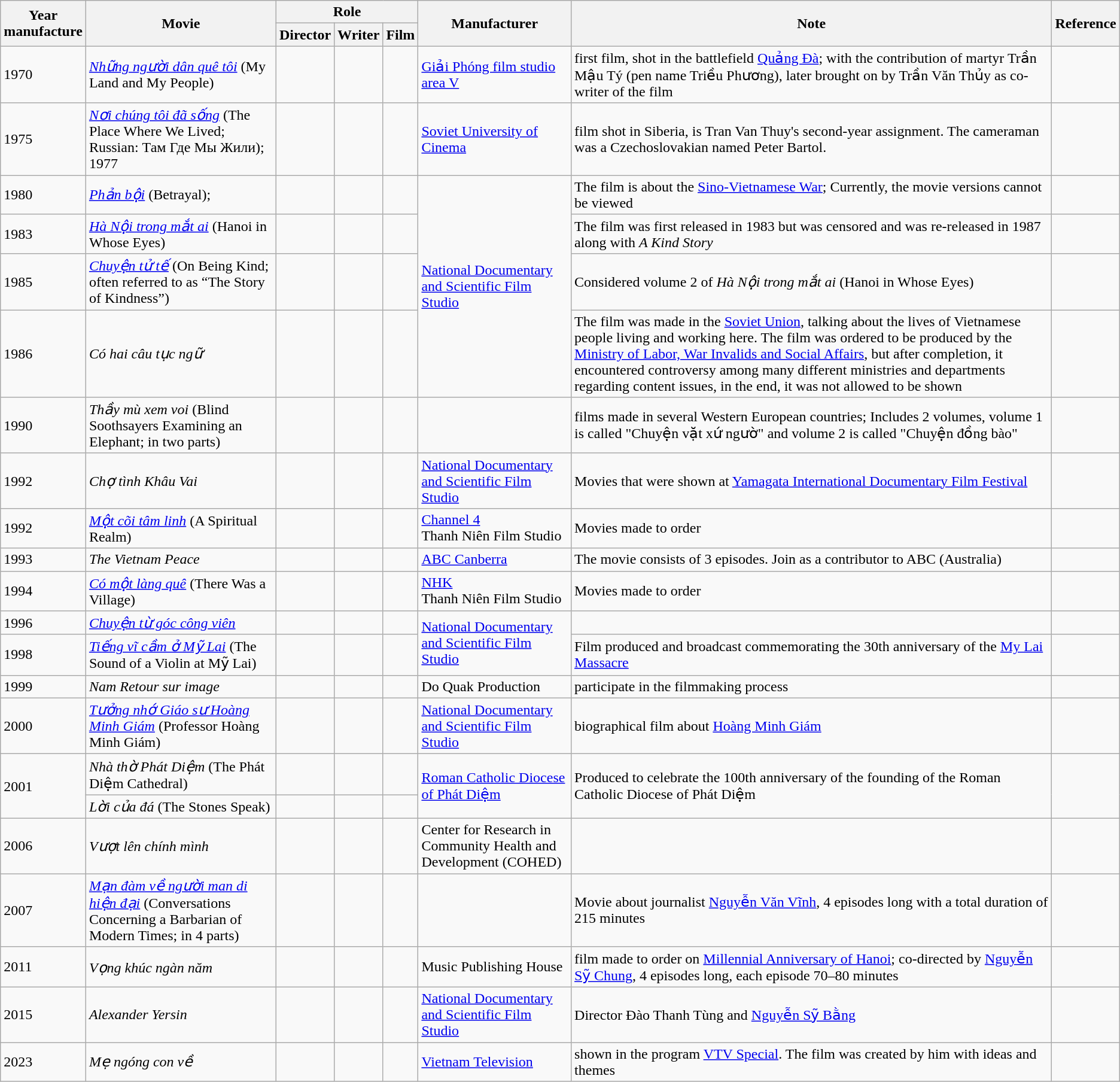<table class="wikitable">
<tr>
<th rowspan="2">Year<br>manufacture</th>
<th rowspan="2">Movie</th>
<th colspan="3">Role</th>
<th rowspan="2">Manufacturer</th>
<th rowspan="2">Note</th>
<th rowspan="2">Reference</th>
</tr>
<tr>
<th>Director</th>
<th>Writer</th>
<th>Film</th>
</tr>
<tr>
<td>1970</td>
<td><em><a href='#'>Những người dân quê tôi</a></em> (My Land and My People)</td>
<td></td>
<td></td>
<td></td>
<td><a href='#'>Giải Phóng film studio area V</a></td>
<td>first film, shot in the battlefield <a href='#'>Quảng Đà</a>; with the contribution of martyr Trần Mậu Tý (pen name Triều Phương), later brought on by Trần Văn Thủy as co-writer of the film</td>
<td></td>
</tr>
<tr>
<td>1975</td>
<td><em><a href='#'>Nơi chúng tôi đã sống</a></em> (The Place Where We Lived; Russian: Там Где Мы Жили); 1977</td>
<td></td>
<td></td>
<td></td>
<td><a href='#'>Soviet University of Cinema</a></td>
<td>film shot in Siberia, is Tran Van Thuy's second-year assignment. The cameraman was a Czechoslovakian named Peter Bartol.</td>
<td></td>
</tr>
<tr>
<td>1980</td>
<td><em><a href='#'>Phản bội</a></em> (Betrayal);</td>
<td></td>
<td></td>
<td></td>
<td rowspan="4"><a href='#'>National Documentary and Scientific Film Studio</a></td>
<td>The film is about the <a href='#'>Sino-Vietnamese War</a>; Currently, the movie versions cannot be viewed</td>
<td></td>
</tr>
<tr>
<td>1983</td>
<td><em><a href='#'>Hà Nội trong mắt ai</a></em> (Hanoi in Whose Eyes)</td>
<td></td>
<td></td>
<td></td>
<td>The film was first released in 1983 but was censored and was re-released in 1987 along with <em>A Kind Story</em></td>
<td></td>
</tr>
<tr>
<td>1985</td>
<td><em><a href='#'>Chuyện tử tế</a></em> (On Being Kind; often referred to as “The Story of Kindness”)</td>
<td></td>
<td></td>
<td></td>
<td>Considered volume 2 of <em>Hà Nội trong mắt ai</em> (Hanoi in Whose Eyes)</td>
<td></td>
</tr>
<tr>
<td>1986</td>
<td><em>Có hai câu tục ngữ</em></td>
<td></td>
<td></td>
<td></td>
<td>The film was made in the <a href='#'>Soviet Union</a>, talking about the lives of Vietnamese people living and working here. The film was ordered to be produced by the <a href='#'>Ministry of Labor, War Invalids and Social Affairs</a>, but after completion, it encountered controversy among many different ministries and departments regarding content issues, in the end, it was not allowed to be shown</td>
<td></td>
</tr>
<tr>
<td>1990</td>
<td><em>Thầy mù xem voi</em> (Blind Soothsayers Examining an Elephant; in two parts)</td>
<td></td>
<td></td>
<td></td>
<td></td>
<td>films made in several Western European countries; Includes 2 volumes, volume 1 is called "Chuyện vặt xứ ngườ" and volume 2 is called "Chuyện đồng bào"</td>
<td></td>
</tr>
<tr>
<td>1992</td>
<td><em>Chợ tình Khâu Vai</em></td>
<td></td>
<td></td>
<td></td>
<td><a href='#'>National Documentary and Scientific Film Studio</a></td>
<td>Movies that were shown at <a href='#'>Yamagata International Documentary Film Festival</a></td>
<td></td>
</tr>
<tr>
<td>1992</td>
<td><em><a href='#'>Một cõi tâm linh</a></em> (A Spiritual Realm)</td>
<td></td>
<td></td>
<td></td>
<td><a href='#'>Channel 4</a><br>Thanh Niên Film Studio</td>
<td>Movies made to order</td>
<td></td>
</tr>
<tr>
<td>1993</td>
<td><em>The Vietnam Peace</em></td>
<td></td>
<td></td>
<td></td>
<td><a href='#'>ABC Canberra</a></td>
<td>The movie consists of 3 episodes. Join as a contributor to ABC (Australia)</td>
<td></td>
</tr>
<tr>
<td>1994</td>
<td><em><a href='#'>Có một làng quê</a></em> (There Was a Village)</td>
<td></td>
<td></td>
<td></td>
<td><a href='#'>NHK</a><br>Thanh Niên Film Studio</td>
<td>Movies made to order</td>
<td></td>
</tr>
<tr>
<td>1996</td>
<td><em><a href='#'>Chuyện từ góc công viên</a></em></td>
<td></td>
<td></td>
<td></td>
<td rowspan="2"><a href='#'>National Documentary and Scientific Film Studio</a></td>
<td></td>
<td></td>
</tr>
<tr>
<td>1998</td>
<td><em><a href='#'>Tiếng vĩ cầm ở Mỹ Lai</a></em> (The Sound of a Violin at Mỹ Lai)</td>
<td></td>
<td></td>
<td></td>
<td>Film produced and broadcast commemorating the 30th anniversary of the <a href='#'>My Lai Massacre</a></td>
<td></td>
</tr>
<tr>
<td>1999</td>
<td><em>Nam Retour sur image</em></td>
<td></td>
<td></td>
<td></td>
<td>Do Quak Production</td>
<td>participate in the filmmaking process</td>
<td></td>
</tr>
<tr>
<td>2000</td>
<td><em><a href='#'>Tưởng nhớ Giáo sư Hoàng Minh Giám</a></em> (Professor Hoàng Minh Giám)</td>
<td></td>
<td></td>
<td></td>
<td><a href='#'>National Documentary and Scientific Film Studio</a></td>
<td>biographical film about <a href='#'>Hoàng Minh Giám</a></td>
<td></td>
</tr>
<tr>
<td rowspan="2">2001</td>
<td><em>Nhà thờ Phát Diệm</em> (The Phát Diệm Cathedral)</td>
<td></td>
<td></td>
<td></td>
<td rowspan="2"><a href='#'>Roman Catholic Diocese of Phát Diệm</a></td>
<td rowspan="2">Produced to celebrate the 100th anniversary of the founding of the Roman Catholic Diocese of Phát Diệm</td>
<td rowspan="2"></td>
</tr>
<tr>
<td><em>Lời của đá</em> (The Stones Speak)</td>
<td></td>
<td></td>
<td></td>
</tr>
<tr>
<td>2006</td>
<td><em>Vượt lên chính mình</em></td>
<td></td>
<td></td>
<td></td>
<td>Center for Research in Community Health and Development (COHED)</td>
<td></td>
<td></td>
</tr>
<tr>
<td>2007</td>
<td><em><a href='#'>Mạn đàm về người man di hiện đại</a></em> (Conversations Concerning a Barbarian of Modern Times; in 4 parts)</td>
<td></td>
<td></td>
<td></td>
<td></td>
<td>Movie about journalist <a href='#'>Nguyễn Văn Vĩnh</a>, 4 episodes long with a total duration of 215 minutes</td>
<td></td>
</tr>
<tr>
<td>2011</td>
<td><em>Vọng khúc ngàn năm</em></td>
<td></td>
<td></td>
<td></td>
<td>Music Publishing House</td>
<td>film made to order on <a href='#'>Millennial Anniversary of Hanoi</a>; co-directed by <a href='#'>Nguyễn Sỹ Chung</a>, 4 episodes long, each episode 70–80 minutes</td>
<td></td>
</tr>
<tr>
<td>2015</td>
<td><em>Alexander Yersin</em></td>
<td></td>
<td></td>
<td></td>
<td><a href='#'>National Documentary and Scientific Film Studio</a></td>
<td>Director Đào Thanh Tùng and <a href='#'>Nguyễn Sỹ Bằng</a></td>
<td></td>
</tr>
<tr>
<td>2023</td>
<td><em>Mẹ ngóng con về</em></td>
<td></td>
<td></td>
<td></td>
<td><a href='#'>Vietnam Television</a></td>
<td>shown in the program <a href='#'>VTV Special</a>. The film was created by him with ideas and themes</td>
<td></td>
</tr>
</table>
